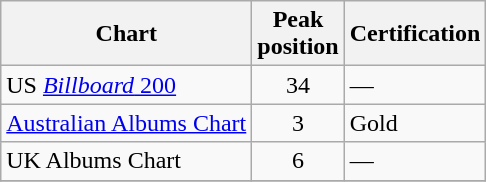<table class="wikitable sortable">
<tr>
<th>Chart</th>
<th>Peak<br>position</th>
<th>Certification</th>
</tr>
<tr>
<td align="left">US <a href='#'><em>Billboard</em> 200</a></td>
<td align="center">34</td>
<td>—</td>
</tr>
<tr>
<td align="left"><a href='#'>Australian Albums Chart</a></td>
<td align="center">3</td>
<td>Gold</td>
</tr>
<tr>
<td align="left">UK Albums Chart</td>
<td align="center">6</td>
<td>—</td>
</tr>
<tr>
</tr>
</table>
